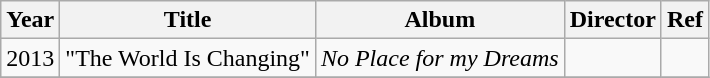<table class="wikitable">
<tr>
<th>Year</th>
<th>Title</th>
<th>Album</th>
<th>Director</th>
<th>Ref</th>
</tr>
<tr>
<td>2013</td>
<td>"The World Is Changing"</td>
<td><em>No Place for my Dreams</em></td>
<td></td>
<td></td>
</tr>
<tr>
</tr>
</table>
